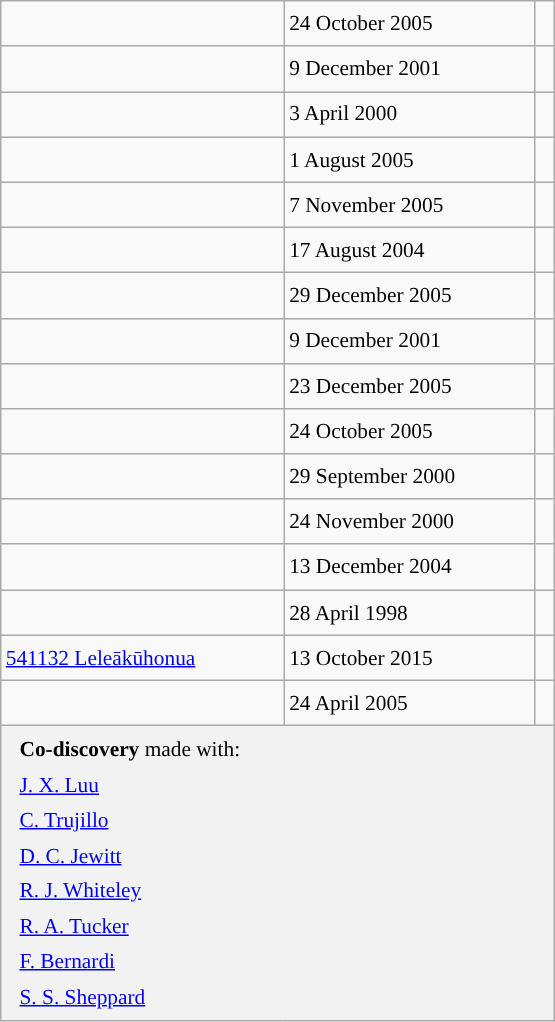<table class="wikitable" style="font-size: 89%; float: left; width: 26em; margin-right: 1em; line-height: 1.65em !important; height: 530px;">
<tr>
<td></td>
<td>24 October 2005</td>
<td></td>
</tr>
<tr>
<td></td>
<td>9 December 2001</td>
<td></td>
</tr>
<tr>
<td></td>
<td>3 April 2000</td>
<td> </td>
</tr>
<tr>
<td></td>
<td>1 August 2005</td>
<td></td>
</tr>
<tr>
<td></td>
<td>7 November 2005</td>
<td></td>
</tr>
<tr>
<td></td>
<td>17 August 2004</td>
<td></td>
</tr>
<tr>
<td></td>
<td>29 December 2005</td>
<td></td>
</tr>
<tr>
<td></td>
<td>9 December 2001</td>
<td></td>
</tr>
<tr>
<td></td>
<td>23 December 2005</td>
<td></td>
</tr>
<tr>
<td></td>
<td>24 October 2005</td>
<td></td>
</tr>
<tr>
<td></td>
<td>29 September 2000</td>
<td> </td>
</tr>
<tr>
<td></td>
<td>24 November 2000</td>
<td></td>
</tr>
<tr>
<td></td>
<td>13 December 2004</td>
<td></td>
</tr>
<tr>
<td></td>
<td>28 April 1998</td>
<td> </td>
</tr>
<tr>
<td><a href='#'>541132 Leleākūhonua</a></td>
<td>13 October 2015</td>
<td> </td>
</tr>
<tr>
<td></td>
<td>24 April 2005</td>
<td></td>
</tr>
<tr>
<th colspan=3 style="font-weight: normal; text-align: left; padding: 4px 12px;"><strong>Co-discovery</strong> made with:<br> <a href='#'>J. X. Luu</a><br> <a href='#'>C. Trujillo</a><br> <a href='#'>D. C. Jewitt</a><br> <a href='#'>R. J. Whiteley</a><br> <a href='#'>R. A. Tucker</a><br> <a href='#'>F. Bernardi</a><br> <a href='#'>S. S. Sheppard</a></th>
</tr>
</table>
